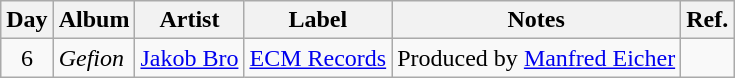<table class="wikitable">
<tr>
<th>Day</th>
<th>Album</th>
<th>Artist</th>
<th>Label</th>
<th>Notes</th>
<th>Ref.</th>
</tr>
<tr>
<td rowspan="1" style="text-align:center;">6</td>
<td><em>Gefion</em></td>
<td><a href='#'>Jakob Bro</a></td>
<td><a href='#'>ECM Records</a></td>
<td>Produced by <a href='#'>Manfred Eicher</a></td>
<td style="text-align:center;"></td>
</tr>
</table>
